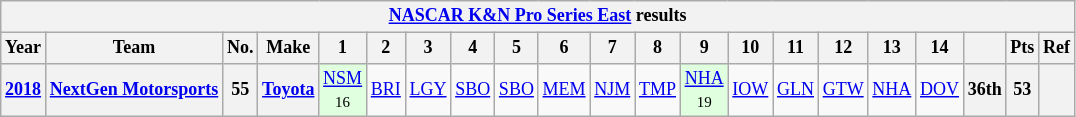<table class="wikitable" style="text-align:center; font-size:75%">
<tr>
<th colspan=45><a href='#'>NASCAR K&N Pro Series East</a> results</th>
</tr>
<tr>
<th>Year</th>
<th>Team</th>
<th>No.</th>
<th>Make</th>
<th>1</th>
<th>2</th>
<th>3</th>
<th>4</th>
<th>5</th>
<th>6</th>
<th>7</th>
<th>8</th>
<th>9</th>
<th>10</th>
<th>11</th>
<th>12</th>
<th>13</th>
<th>14</th>
<th></th>
<th>Pts</th>
<th>Ref</th>
</tr>
<tr>
<th><a href='#'>2018</a></th>
<th><a href='#'>NextGen Motorsports</a></th>
<th>55</th>
<th><a href='#'>Toyota</a></th>
<td style="background-color:#DFFFDF"><a href='#'>NSM</a><br><small>16</small></td>
<td><a href='#'>BRI</a></td>
<td><a href='#'>LGY</a></td>
<td><a href='#'>SBO</a></td>
<td><a href='#'>SBO</a></td>
<td><a href='#'>MEM</a></td>
<td><a href='#'>NJM</a></td>
<td><a href='#'>TMP</a></td>
<td style="background-color:#DFFFDF"><a href='#'>NHA</a><br><small>19</small></td>
<td><a href='#'>IOW</a></td>
<td><a href='#'>GLN</a></td>
<td><a href='#'>GTW</a></td>
<td><a href='#'>NHA</a></td>
<td><a href='#'>DOV</a></td>
<th>36th</th>
<th>53</th>
<th></th>
</tr>
</table>
